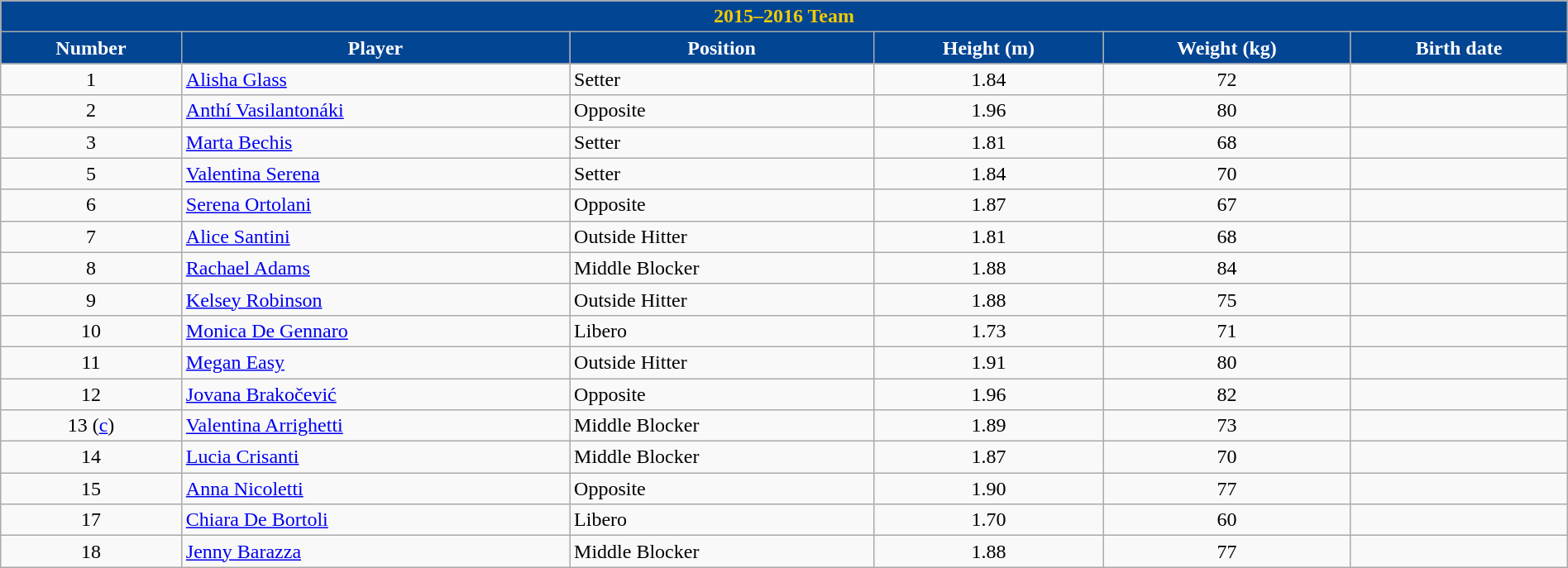<table class="wikitable" style="width:100%;">
<tr>
<th style="color:#F2CB05; background:#024593;" colspan=6><strong>2015–2016 Team</strong></th>
</tr>
<tr>
<th style="color:#ffffff; background:#024593;">Number</th>
<th style="color:#ffffff; background:#024593;">Player</th>
<th style="color:#ffffff; background:#024593;">Position</th>
<th style="color:#ffffff; background:#024593;">Height (m)</th>
<th style="color:#ffffff; background:#024593;">Weight (kg)</th>
<th style="color:#ffffff; background:#024593;">Birth date</th>
</tr>
<tr>
<td align=center>1</td>
<td> <a href='#'>Alisha Glass</a></td>
<td>Setter</td>
<td align=center>1.84</td>
<td align=center>72</td>
<td></td>
</tr>
<tr>
<td align=center>2</td>
<td> <a href='#'>Anthí Vasilantonáki</a></td>
<td>Opposite</td>
<td align=center>1.96</td>
<td align=center>80</td>
<td></td>
</tr>
<tr>
<td align=center>3</td>
<td> <a href='#'>Marta Bechis</a></td>
<td>Setter</td>
<td align=center>1.81</td>
<td align=center>68</td>
<td></td>
</tr>
<tr>
<td align=center>5</td>
<td> <a href='#'>Valentina Serena</a></td>
<td>Setter</td>
<td align=center>1.84</td>
<td align=center>70</td>
<td></td>
</tr>
<tr>
<td align=center>6</td>
<td> <a href='#'>Serena Ortolani</a></td>
<td>Opposite</td>
<td align=center>1.87</td>
<td align=center>67</td>
<td></td>
</tr>
<tr>
<td align=center>7</td>
<td> <a href='#'>Alice Santini</a></td>
<td>Outside Hitter</td>
<td align=center>1.81</td>
<td align=center>68</td>
<td></td>
</tr>
<tr>
<td align=center>8</td>
<td> <a href='#'>Rachael Adams</a></td>
<td>Middle Blocker</td>
<td align=center>1.88</td>
<td align=center>84</td>
<td></td>
</tr>
<tr>
<td align=center>9</td>
<td> <a href='#'>Kelsey Robinson</a></td>
<td>Outside Hitter</td>
<td align=center>1.88</td>
<td align=center>75</td>
<td></td>
</tr>
<tr>
<td align=center>10</td>
<td> <a href='#'>Monica De Gennaro</a></td>
<td>Libero</td>
<td align=center>1.73</td>
<td align=center>71</td>
<td></td>
</tr>
<tr>
<td align=center>11</td>
<td> <a href='#'>Megan Easy</a></td>
<td>Outside Hitter</td>
<td align=center>1.91</td>
<td align=center>80</td>
<td></td>
</tr>
<tr>
<td align=center>12</td>
<td> <a href='#'>Jovana Brakočević</a></td>
<td>Opposite</td>
<td align=center>1.96</td>
<td align=center>82</td>
<td></td>
</tr>
<tr>
<td align=center>13 (<a href='#'>c</a>)</td>
<td> <a href='#'>Valentina Arrighetti</a></td>
<td>Middle Blocker</td>
<td align=center>1.89</td>
<td align=center>73</td>
<td></td>
</tr>
<tr>
<td align=center>14</td>
<td> <a href='#'>Lucia Crisanti</a></td>
<td>Middle Blocker</td>
<td align=center>1.87</td>
<td align=center>70</td>
<td></td>
</tr>
<tr>
<td align=center>15</td>
<td> <a href='#'>Anna Nicoletti</a></td>
<td>Opposite</td>
<td align=center>1.90</td>
<td align=center>77</td>
<td></td>
</tr>
<tr>
<td align=center>17</td>
<td> <a href='#'>Chiara De Bortoli</a></td>
<td>Libero</td>
<td align=center>1.70</td>
<td align=center>60</td>
<td></td>
</tr>
<tr>
<td align=center>18</td>
<td> <a href='#'>Jenny Barazza</a></td>
<td>Middle Blocker</td>
<td align=center>1.88</td>
<td align=center>77</td>
<td></td>
</tr>
</table>
